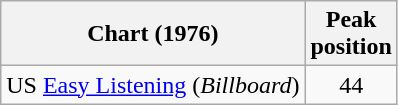<table class="wikitable">
<tr>
<th>Chart (1976)</th>
<th>Peak<br>position</th>
</tr>
<tr>
<td>US <a href='#'>Easy Listening</a> (<em>Billboard</em>)</td>
<td align="center">44</td>
</tr>
</table>
